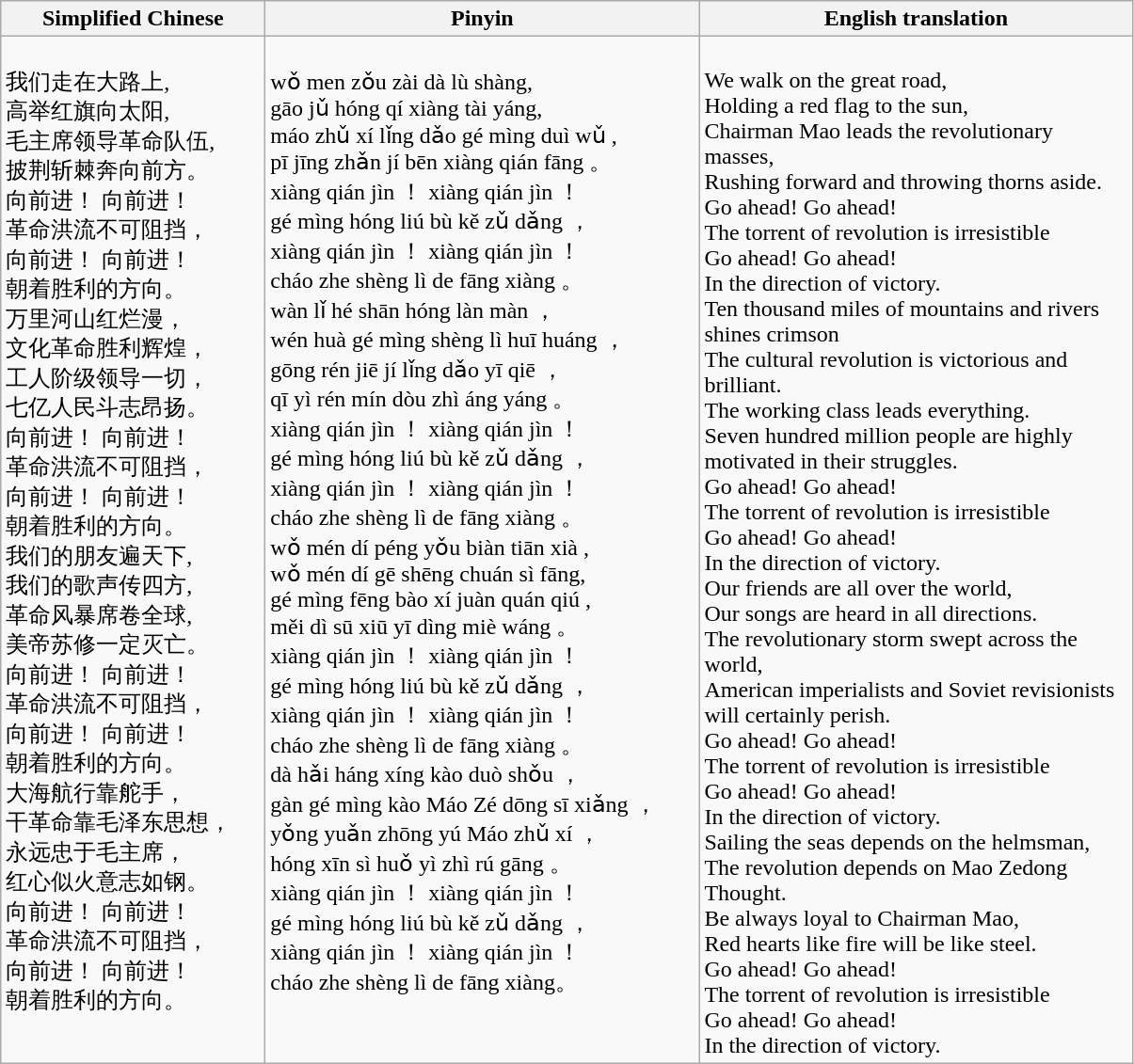<table class="wikitable">
<tr>
<th width="180">Simplified Chinese</th>
<th width="300">Pinyin</th>
<th width="300">English translation</th>
</tr>
<tr valign="top">
<td><br>我们走在大路上,<br>
高举红旗向太阳,<br>
毛主席领导革命队伍,<br>
披荆斩棘奔向前方。<br>
向前进！ 向前进！<br>
革命洪流不可阻挡，<br>
向前进！ 向前进！<br>
朝着胜利的方向。<br>万里河山红烂漫，<br>
文化革命胜利辉煌，<br>
工人阶级领导一切，<br>
七亿人民斗志昂扬。<br>
向前进！ 向前进！<br>
革命洪流不可阻挡，<br>
向前进！ 向前进！<br>
朝着胜利的方向。<br>我们的朋友遍天下,<br>
我们的歌声传四方,<br>
革命风暴席卷全球,<br>
美帝苏修一定灭亡。<br>
向前进！ 向前进！<br>
革命洪流不可阻挡，<br>
向前进！ 向前进！<br>
朝着胜利的方向。<br>大海航行靠舵手，<br>
干革命靠毛泽东思想，<br>
永远忠于毛主席，<br>
红心似火意志如钢。<br>
向前进！ 向前进！<br>
革命洪流不可阻挡，<br>
向前进！ 向前进！<br>
朝着胜利的方向。<br></td>
<td><br>wǒ men zǒu zài dà lù shàng, <br>
gāo jǔ hóng qí xiàng tài yáng, <br>
máo zhǔ xí lǐng dǎo gé mìng duì wǔ ,<br> 
pī jīng zhǎn jí bēn xiàng qián fāng 。 <br>
xiàng qián jìn ！   xiàng qián jìn ！ <br>
gé mìng hóng liú bù kě zǔ dǎng ， <br>
xiàng qián jìn ！   xiàng qián jìn ！ <br>
cháo zhe shèng lì de fāng xiàng 。<br>wàn lǐ hé shān hóng làn màn ， <br>
wén huà gé mìng shèng lì huī huáng ，<br> 
gōng rén jiē jí lǐng dǎo yī qiē ， <br>
qī yì rén mín dòu zhì áng yáng 。 <br>
xiàng qián jìn ！   xiàng qián jìn ！ <br>
gé mìng hóng liú bù kě zǔ dǎng ， <br>
xiàng qián jìn ！   xiàng qián jìn ！ <br>
cháo zhe shèng lì de fāng xiàng 。<br>wǒ mén dí péng yǒu biàn tiān xià , <br>
wǒ mén dí gē shēng chuán sì fāng, <br>
gé mìng fēng bào xí juàn quán qiú , <br>
měi dì sū xiū yī dìng miè wáng 。 <br>
xiàng qián jìn ！   xiàng qián jìn ！ <br>
gé mìng hóng liú bù kě zǔ dǎng ， <br>
xiàng qián jìn ！   xiàng qián jìn ！ <br>
cháo zhe shèng lì de fāng xiàng 。<br>dà hǎi háng xíng kào duò shǒu ， <br>
gàn gé mìng kào Máo Zé dōng sī xiǎng ， <br>
yǒng yuǎn zhōng yú Máo zhǔ xí ， <br>
hóng xīn sì huǒ yì zhì rú gāng 。 <br>
xiàng qián jìn ！   xiàng qián jìn ！ <br>
gé mìng hóng liú bù kě zǔ dǎng ， <br>
xiàng qián jìn ！   xiàng qián jìn ！ <br>
cháo zhe shèng lì de fāng xiàng。<br></td>
<td><br>We walk on the great road,<br>
Holding a red flag to the sun,<br>
Chairman Mao leads the revolutionary masses,<br>
Rushing forward and throwing thorns aside.<br>
Go ahead! Go ahead!<br>
The torrent of revolution is irresistible<br>
Go ahead! Go ahead!<br>
In the direction of victory.<br>Ten thousand miles of mountains and rivers shines crimson<br>
The cultural revolution is victorious and brilliant.<br>
The working class leads everything.<br>
Seven hundred million people are highly motivated in their struggles.<br>
Go ahead! Go ahead!<br>
The torrent of revolution is irresistible<br>
Go ahead! Go ahead!<br>
In the direction of victory.<br>Our friends are all over the world,<br>
Our songs are heard in all directions.<br>
The revolutionary storm swept across the world,<br>
American imperialists and Soviet revisionists will certainly perish.<br>
Go ahead! Go ahead!<br>
The torrent of revolution is irresistible<br>
Go ahead! Go ahead!<br>
In the direction of victory.<br>Sailing the seas depends on the helmsman,<br>
The revolution depends on Mao Zedong Thought.<br>
Be always loyal to Chairman Mao,<br>
Red hearts like fire will be like steel.<br>
Go ahead! Go ahead!<br>
The torrent of revolution is irresistible<br>
Go ahead! Go ahead!<br>
In the direction of victory.<br></td>
</tr>
</table>
